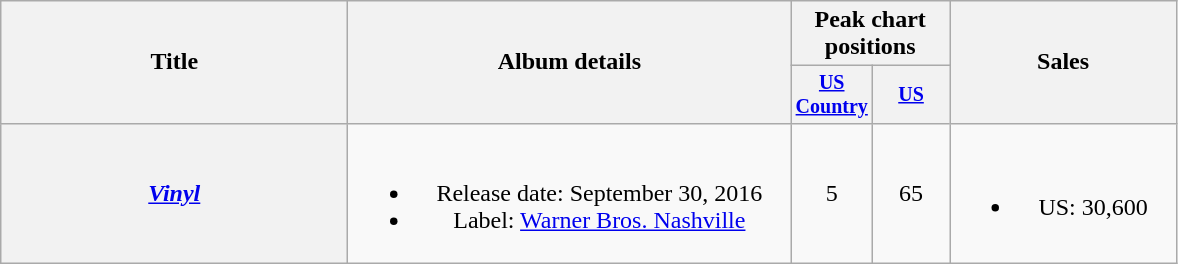<table class="wikitable plainrowheaders" style="text-align:center;">
<tr>
<th rowspan="2" style="width:14em;">Title</th>
<th rowspan="2" style="width:18em;">Album details</th>
<th colspan="2">Peak chart<br>positions</th>
<th rowspan="2" style="width:9em;">Sales</th>
</tr>
<tr style="font-size:smaller;">
<th width="45"><a href='#'>US Country</a><br></th>
<th width="45"><a href='#'>US</a><br></th>
</tr>
<tr>
<th scope="row"><em><a href='#'>Vinyl</a></em></th>
<td><br><ul><li>Release date: September 30, 2016</li><li>Label: <a href='#'>Warner Bros. Nashville</a></li></ul></td>
<td>5</td>
<td>65</td>
<td><br><ul><li>US: 30,600</li></ul></td>
</tr>
</table>
